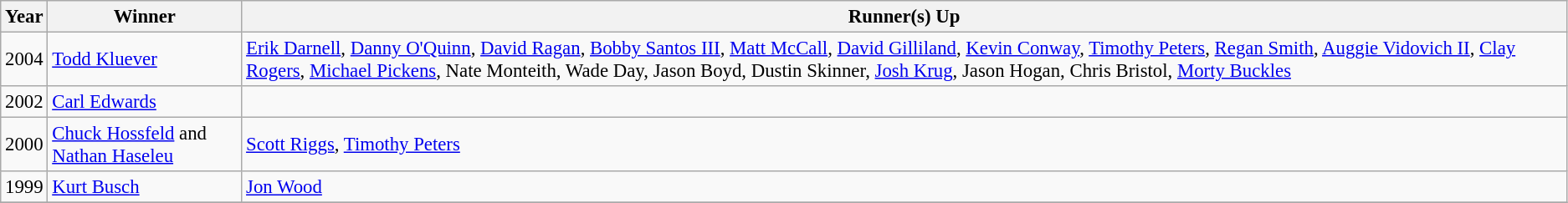<table class="wikitable" style="font-size: 95%;">
<tr>
<th>Year</th>
<th>Winner</th>
<th>Runner(s) Up</th>
</tr>
<tr>
<td>2004</td>
<td><a href='#'>Todd Kluever</a></td>
<td><a href='#'>Erik Darnell</a>, <a href='#'>Danny O'Quinn</a>, <a href='#'>David Ragan</a>, <a href='#'>Bobby Santos III</a>, <a href='#'>Matt McCall</a>, <a href='#'>David Gilliland</a>, <a href='#'>Kevin Conway</a>, <a href='#'>Timothy Peters</a>, <a href='#'>Regan Smith</a>, <a href='#'>Auggie Vidovich II</a>, <a href='#'>Clay Rogers</a>, <a href='#'>Michael Pickens</a>, Nate Monteith, Wade Day, Jason Boyd, Dustin Skinner, <a href='#'>Josh Krug</a>, Jason Hogan, Chris Bristol, <a href='#'>Morty Buckles</a></td>
</tr>
<tr>
<td>2002</td>
<td><a href='#'>Carl Edwards</a></td>
<td></td>
</tr>
<tr>
<td>2000</td>
<td><a href='#'>Chuck Hossfeld</a> and <a href='#'>Nathan Haseleu</a></td>
<td><a href='#'>Scott Riggs</a>, <a href='#'>Timothy Peters</a></td>
</tr>
<tr>
<td>1999</td>
<td><a href='#'>Kurt Busch</a></td>
<td><a href='#'>Jon Wood</a></td>
</tr>
<tr>
</tr>
</table>
